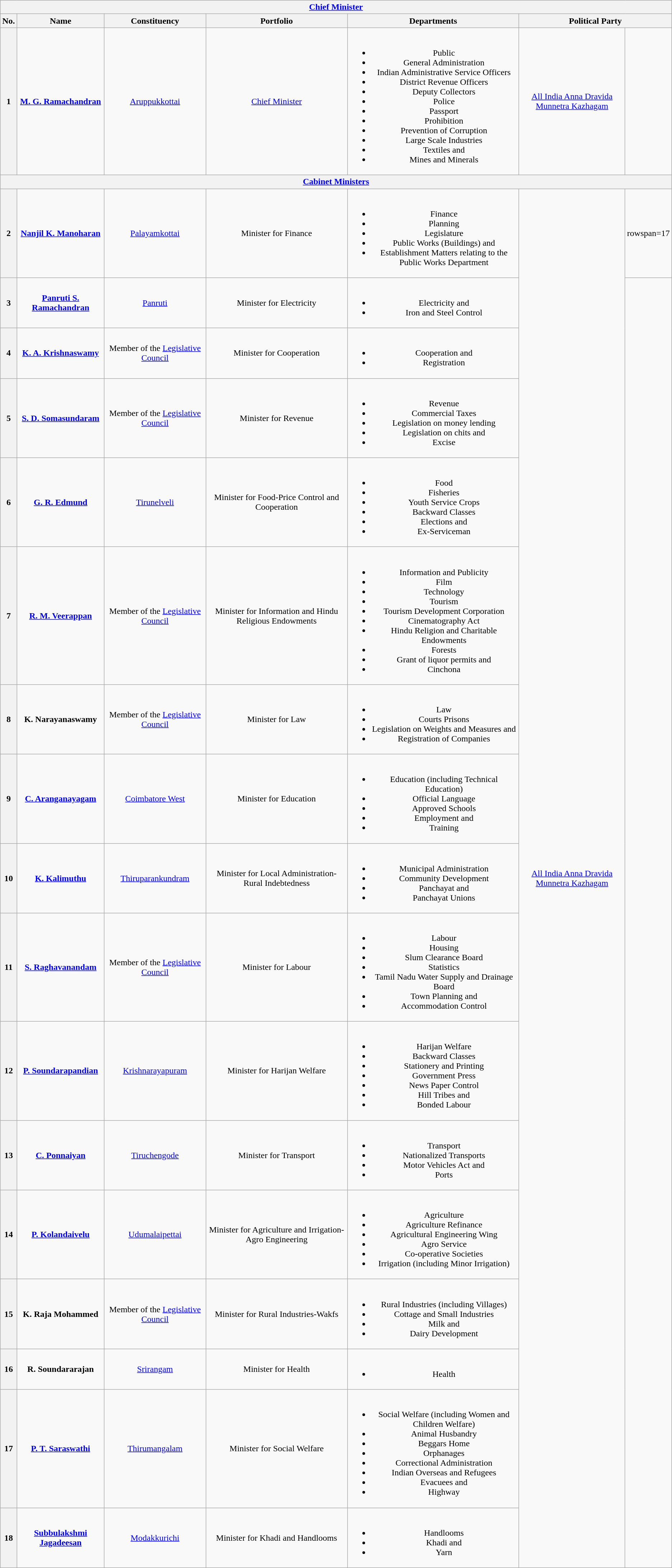<table class="wikitable" style="text-align:center;">
<tr>
<th colspan=7><a href='#'>Chief Minister</a></th>
</tr>
<tr>
<th>No.</th>
<th>Name</th>
<th>Constituency</th>
<th>Portfolio</th>
<th>Departments</th>
<th colspan=2>Political Party</th>
</tr>
<tr>
<th>1</th>
<td><strong><a href='#'>M. G. Ramachandran</a></strong></td>
<td><a href='#'>Aruppukkottai</a></td>
<td><a href='#'>Chief Minister</a></td>
<td><br><ul><li>Public</li><li>General Administration</li><li>Indian Administrative Service Officers</li><li>District Revenue Officers</li><li>Deputy Collectors</li><li>Police</li><li>Passport</li><li>Prohibition</li><li>Prevention of Corruption</li><li>Large Scale Industries</li><li>Textiles and</li><li>Mines and Minerals</li></ul></td>
<td><a href='#'>All India Anna Dravida Munnetra Kazhagam</a></td>
<td></td>
</tr>
<tr>
<th colspan=7><a href='#'>Cabinet Ministers</a></th>
</tr>
<tr>
<th>2</th>
<td><strong><a href='#'>Nanjil K. Manoharan</a></strong></td>
<td><a href='#'>Palayamkottai</a></td>
<td>Minister for Finance</td>
<td><br><ul><li>Finance</li><li>Planning</li><li>Legislature</li><li>Public Works (Buildings) and</li><li>Establishment Matters relating to the Public Works Department</li></ul></td>
<td rowspan=17><a href='#'>All India Anna Dravida Munnetra Kazhagam</a></td>
<td>rowspan=17 </td>
</tr>
<tr>
<th>3</th>
<td><strong><a href='#'>Panruti S. Ramachandran</a></strong></td>
<td><a href='#'>Panruti</a></td>
<td>Minister for Electricity</td>
<td><br><ul><li>Electricity and</li><li>Iron and Steel Control</li></ul></td>
</tr>
<tr>
<th>4</th>
<td><strong><a href='#'>K. A. Krishnaswamy</a></strong></td>
<td>Member of the <a href='#'>Legislative Council</a></td>
<td>Minister for Cooperation</td>
<td><br><ul><li>Cooperation and</li><li>Registration</li></ul></td>
</tr>
<tr>
<th>5</th>
<td><strong><a href='#'>S. D. Somasundaram</a></strong></td>
<td>Member of the <a href='#'>Legislative Council</a></td>
<td>Minister for Revenue</td>
<td><br><ul><li>Revenue</li><li>Commercial Taxes</li><li>Legislation on money lending</li><li>Legislation on chits and</li><li>Excise</li></ul></td>
</tr>
<tr>
<th>6</th>
<td><strong><a href='#'>G. R. Edmund</a></strong></td>
<td><a href='#'>Tirunelveli</a></td>
<td>Minister for Food-Price Control and Cooperation</td>
<td><br><ul><li>Food</li><li>Fisheries</li><li>Youth Service Crops</li><li>Backward Classes</li><li>Elections and</li><li>Ex-Serviceman</li></ul></td>
</tr>
<tr>
<th>7</th>
<td><strong><a href='#'>R. M. Veerappan</a></strong></td>
<td>Member of the <a href='#'>Legislative Council</a></td>
<td>Minister for Information and Hindu Religious Endowments</td>
<td><br><ul><li>Information and Publicity</li><li>Film</li><li>Technology</li><li>Tourism</li><li>Tourism Development Corporation</li><li>Cinematography Act</li><li>Hindu Religion and Charitable Endowments</li><li>Forests</li><li>Grant of liquor permits and</li><li>Cinchona</li></ul></td>
</tr>
<tr>
<th>8</th>
<td><strong>K. Narayanaswamy</strong></td>
<td>Member of the <a href='#'>Legislative Council</a></td>
<td>Minister for Law</td>
<td><br><ul><li>Law</li><li>Courts Prisons</li><li>Legislation on Weights and Measures and</li><li>Registration of Companies</li></ul></td>
</tr>
<tr>
<th>9</th>
<td><strong><a href='#'>C. Aranganayagam</a></strong></td>
<td><a href='#'>Coimbatore West</a></td>
<td>Minister for Education</td>
<td><br><ul><li>Education (including Technical Education)</li><li>Official Language</li><li>Approved Schools</li><li>Employment and</li><li>Training</li></ul></td>
</tr>
<tr>
<th>10</th>
<td><strong><a href='#'>K. Kalimuthu</a></strong></td>
<td><a href='#'>Thiruparankundram</a></td>
<td>Minister for Local Administration-Rural Indebtedness</td>
<td><br><ul><li>Municipal Administration</li><li>Community Development</li><li>Panchayat and</li><li>Panchayat Unions</li></ul></td>
</tr>
<tr>
<th>11</th>
<td><strong><a href='#'>S. Raghavanandam</a></strong></td>
<td>Member of the <a href='#'>Legislative Council</a></td>
<td>Minister for Labour</td>
<td><br><ul><li>Labour</li><li>Housing</li><li>Slum Clearance Board</li><li>Statistics</li><li>Tamil Nadu Water Supply and Drainage Board</li><li>Town Planning and</li><li>Accommodation Control</li></ul></td>
</tr>
<tr>
<th>12</th>
<td><strong><a href='#'>P. Soundarapandian</a></strong></td>
<td><a href='#'>Krishnarayapuram</a></td>
<td>Minister for Harijan Welfare</td>
<td><br><ul><li>Harijan Welfare</li><li>Backward Classes</li><li>Stationery and Printing</li><li>Government Press</li><li>News Paper Control</li><li>Hill Tribes and</li><li>Bonded Labour</li></ul></td>
</tr>
<tr>
<th>13</th>
<td><strong><a href='#'>C. Ponnaiyan</a></strong></td>
<td><a href='#'>Tiruchengode</a></td>
<td>Minister for Transport</td>
<td><br><ul><li>Transport</li><li>Nationalized Transports</li><li>Motor Vehicles Act and</li><li>Ports</li></ul></td>
</tr>
<tr>
<th>14</th>
<td><strong><a href='#'>P. Kolandaivelu</a></strong></td>
<td><a href='#'>Udumalaipettai</a></td>
<td>Minister for Agriculture and Irrigation-Agro Engineering</td>
<td><br><ul><li>Agriculture</li><li>Agriculture Refinance</li><li>Agricultural Engineering Wing</li><li>Agro Service</li><li>Co-operative Societies</li><li>Irrigation (including Minor Irrigation)</li></ul></td>
</tr>
<tr>
<th>15</th>
<td><strong>K. Raja Mohammed</strong></td>
<td>Member of the <a href='#'>Legislative Council</a></td>
<td>Minister for Rural Industries-Wakfs</td>
<td><br><ul><li>Rural Industries (including Villages)</li><li>Cottage and Small Industries</li><li>Milk and</li><li>Dairy Development</li></ul></td>
</tr>
<tr>
<th>16</th>
<td><strong>R. Soundararajan</strong></td>
<td><a href='#'>Srirangam</a></td>
<td>Minister for Health</td>
<td><br><ul><li>Health</li></ul></td>
</tr>
<tr>
<th>17</th>
<td><strong><a href='#'>P. T. Saraswathi</a></strong></td>
<td><a href='#'>Thirumangalam</a></td>
<td>Minister for Social Welfare</td>
<td><br><ul><li>Social Welfare (including Women and Children Welfare)</li><li>Animal Husbandry</li><li>Beggars Home</li><li>Orphanages</li><li>Correctional Administration</li><li>Indian Overseas and Refugees</li><li>Evacuees and</li><li>Highway</li></ul></td>
</tr>
<tr>
<th>18</th>
<td><strong><a href='#'>Subbulakshmi Jagadeesan</a></strong></td>
<td><a href='#'>Modakkurichi</a></td>
<td>Minister for Khadi and Handlooms</td>
<td><br><ul><li>Handlooms</li><li>Khadi and</li><li>Yarn</li></ul></td>
</tr>
</table>
